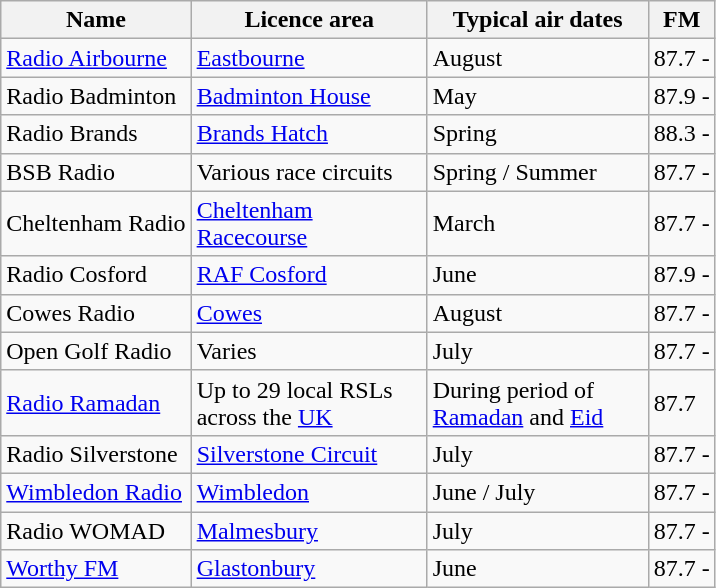<table class="wikitable sortable">
<tr>
<th>Name</th>
<th width=150>Licence area</th>
<th width=140>Typical air dates</th>
<th>FM</th>
</tr>
<tr>
<td><a href='#'>Radio Airbourne</a></td>
<td><a href='#'>Eastbourne</a></td>
<td>August</td>
<td>87.7 - </td>
</tr>
<tr>
<td>Radio Badminton</td>
<td><a href='#'>Badminton House</a></td>
<td>May</td>
<td>87.9 - </td>
</tr>
<tr>
<td>Radio Brands</td>
<td><a href='#'>Brands Hatch</a></td>
<td>Spring</td>
<td>88.3 - </td>
</tr>
<tr>
<td>BSB Radio</td>
<td>Various race circuits</td>
<td>Spring / Summer</td>
<td>87.7 - </td>
</tr>
<tr>
<td>Cheltenham Radio</td>
<td><a href='#'>Cheltenham Racecourse</a></td>
<td>March</td>
<td>87.7 - </td>
</tr>
<tr>
<td>Radio Cosford</td>
<td><a href='#'>RAF Cosford</a></td>
<td>June</td>
<td>87.9 - </td>
</tr>
<tr>
<td>Cowes Radio</td>
<td><a href='#'>Cowes</a></td>
<td>August</td>
<td>87.7 - </td>
</tr>
<tr>
<td>Open Golf Radio</td>
<td>Varies</td>
<td>July</td>
<td>87.7 - </td>
</tr>
<tr>
<td><a href='#'>Radio Ramadan</a></td>
<td>Up to 29 local RSLs across the <a href='#'>UK</a></td>
<td>During period of <a href='#'>Ramadan</a> and <a href='#'>Eid</a></td>
<td>87.7</td>
</tr>
<tr>
<td>Radio Silverstone</td>
<td><a href='#'>Silverstone Circuit</a></td>
<td>July</td>
<td>87.7 - </td>
</tr>
<tr>
<td><a href='#'>Wimbledon Radio</a></td>
<td><a href='#'>Wimbledon</a></td>
<td>June / July</td>
<td>87.7 - </td>
</tr>
<tr>
<td>Radio WOMAD</td>
<td><a href='#'>Malmesbury</a></td>
<td>July</td>
<td>87.7 - </td>
</tr>
<tr>
<td><a href='#'>Worthy FM</a></td>
<td><a href='#'>Glastonbury</a></td>
<td>June</td>
<td>87.7 - </td>
</tr>
</table>
